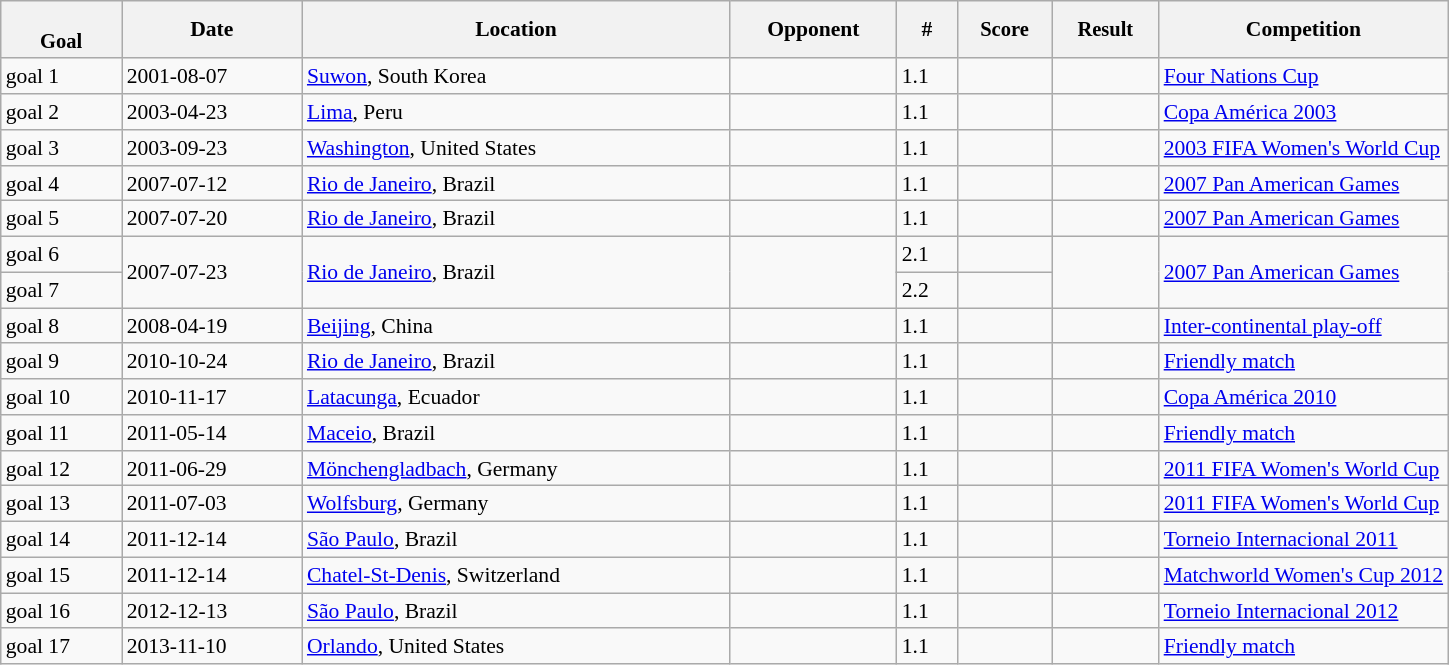<table class="wikitable collapsible sortable" style="font-size:90%">
<tr>
<th data-sort-type="number" style="font-size:95%;"><br>Goal</th>
<th>Date</th>
<th>Location</th>
<th>Opponent</th>
<th>#</th>
<th data-sort-type="number" style="font-size:95%;">Score</th>
<th data-sort-type="number" style="font-size:95%;">Result</th>
<th width="20%">Competition</th>
</tr>
<tr>
<td>goal 1</td>
<td>2001-08-07</td>
<td> <a href='#'>Suwon</a>, South Korea</td>
<td></td>
<td>1.1</td>
<td></td>
<td></td>
<td><a href='#'>Four Nations Cup</a></td>
</tr>
<tr>
<td>goal 2</td>
<td>2003-04-23</td>
<td> <a href='#'>Lima</a>, Peru</td>
<td></td>
<td>1.1</td>
<td></td>
<td></td>
<td><a href='#'>Copa América 2003</a></td>
</tr>
<tr>
<td>goal 3</td>
<td>2003-09-23</td>
<td> <a href='#'>Washington</a>, United States</td>
<td></td>
<td>1.1</td>
<td></td>
<td></td>
<td><a href='#'>2003 FIFA Women's World Cup</a></td>
</tr>
<tr>
<td>goal 4</td>
<td>2007-07-12</td>
<td> <a href='#'>Rio de Janeiro</a>, Brazil</td>
<td></td>
<td>1.1</td>
<td></td>
<td></td>
<td><a href='#'>2007 Pan American Games</a></td>
</tr>
<tr>
<td>goal 5</td>
<td>2007-07-20</td>
<td> <a href='#'>Rio de Janeiro</a>, Brazil</td>
<td></td>
<td>1.1</td>
<td></td>
<td></td>
<td><a href='#'>2007 Pan American Games</a></td>
</tr>
<tr>
<td>goal 6</td>
<td rowspan=2>2007-07-23</td>
<td rowspan=2> <a href='#'>Rio de Janeiro</a>, Brazil</td>
<td rowspan=2></td>
<td>2.1</td>
<td></td>
<td rowspan=2></td>
<td rowspan=2><a href='#'>2007 Pan American Games</a></td>
</tr>
<tr>
<td>goal 7</td>
<td>2.2</td>
<td></td>
</tr>
<tr>
<td>goal 8</td>
<td rowspan=1>2008-04-19</td>
<td rowspan=1> <a href='#'>Beijing</a>, China</td>
<td rowspan=1></td>
<td>1.1</td>
<td></td>
<td rowspan=1></td>
<td rowspan=1><a href='#'>Inter-continental play-off</a></td>
</tr>
<tr>
<td>goal 9</td>
<td rowspan=1>2010-10-24</td>
<td rowspan=1> <a href='#'>Rio de Janeiro</a>, Brazil</td>
<td rowspan=1></td>
<td>1.1</td>
<td></td>
<td rowspan=1></td>
<td rowspan=1><a href='#'>Friendly match</a></td>
</tr>
<tr>
<td>goal 10</td>
<td rowspan=1>2010-11-17</td>
<td rowspan=1> <a href='#'>Latacunga</a>, Ecuador</td>
<td rowspan=1></td>
<td>1.1</td>
<td></td>
<td rowspan=1></td>
<td rowspan=1><a href='#'>Copa América 2010</a></td>
</tr>
<tr>
<td>goal 11</td>
<td rowspan=1>2011-05-14</td>
<td rowspan=1> <a href='#'>Maceio</a>, Brazil</td>
<td rowspan=1></td>
<td>1.1</td>
<td></td>
<td rowspan=1></td>
<td rowspan=1><a href='#'>Friendly match</a></td>
</tr>
<tr>
<td>goal 12</td>
<td rowspan=1>2011-06-29</td>
<td rowspan=1> <a href='#'>Mönchengladbach</a>, Germany</td>
<td rowspan=1></td>
<td>1.1</td>
<td></td>
<td rowspan=1></td>
<td rowspan=1><a href='#'>2011 FIFA Women's World Cup</a></td>
</tr>
<tr>
<td>goal 13</td>
<td rowspan=1>2011-07-03</td>
<td rowspan=1> <a href='#'>Wolfsburg</a>, Germany</td>
<td rowspan=1></td>
<td>1.1</td>
<td></td>
<td rowspan=1></td>
<td rowspan=1><a href='#'>2011 FIFA Women's World Cup</a></td>
</tr>
<tr>
<td>goal 14</td>
<td rowspan=1>2011-12-14</td>
<td rowspan=1> <a href='#'>São Paulo</a>, Brazil</td>
<td rowspan=1></td>
<td>1.1</td>
<td></td>
<td rowspan=1></td>
<td rowspan=1><a href='#'>Torneio Internacional 2011</a></td>
</tr>
<tr>
<td>goal 15</td>
<td rowspan=1>2011-12-14</td>
<td rowspan=1> <a href='#'>Chatel-St-Denis</a>, Switzerland</td>
<td rowspan=1></td>
<td>1.1</td>
<td></td>
<td rowspan=1></td>
<td rowspan=1><a href='#'>Matchworld Women's Cup 2012</a></td>
</tr>
<tr>
<td>goal 16</td>
<td rowspan=1>2012-12-13</td>
<td rowspan=1> <a href='#'>São Paulo</a>, Brazil</td>
<td rowspan=1></td>
<td>1.1</td>
<td></td>
<td rowspan=1></td>
<td rowspan=1><a href='#'>Torneio Internacional 2012</a></td>
</tr>
<tr>
<td>goal 17</td>
<td rowspan=1>2013-11-10</td>
<td rowspan=1> <a href='#'>Orlando</a>, United States</td>
<td rowspan=1></td>
<td>1.1</td>
<td></td>
<td rowspan=1></td>
<td rowspan=1><a href='#'>Friendly match</a></td>
</tr>
</table>
